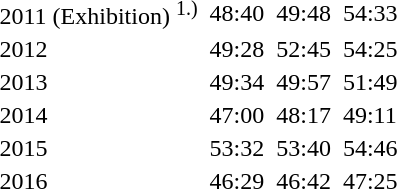<table>
<tr>
<td>2011 (Exhibition) <sup>1.)</sup></td>
<td></td>
<td>48:40</td>
<td></td>
<td>49:48</td>
<td></td>
<td>54:33</td>
</tr>
<tr>
<td>2012</td>
<td></td>
<td>49:28</td>
<td></td>
<td>52:45</td>
<td></td>
<td>54:25</td>
</tr>
<tr>
<td>2013</td>
<td></td>
<td>49:34</td>
<td></td>
<td>49:57</td>
<td></td>
<td>51:49</td>
</tr>
<tr>
<td>2014</td>
<td></td>
<td>47:00</td>
<td></td>
<td>48:17</td>
<td></td>
<td>49:11</td>
</tr>
<tr>
<td>2015</td>
<td></td>
<td>53:32</td>
<td></td>
<td>53:40</td>
<td></td>
<td>54:46</td>
</tr>
<tr>
<td>2016</td>
<td></td>
<td>46:29</td>
<td></td>
<td>46:42</td>
<td></td>
<td>47:25</td>
</tr>
</table>
